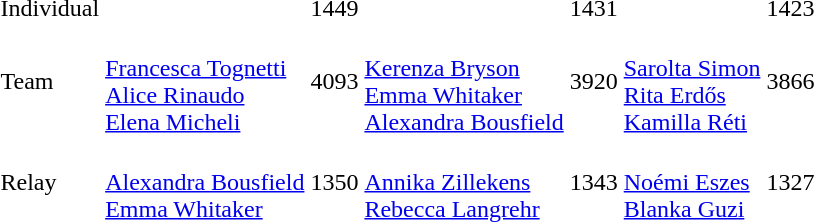<table>
<tr>
<td>Individual</td>
<td></td>
<td>1449</td>
<td></td>
<td>1431</td>
<td></td>
<td>1423</td>
</tr>
<tr>
<td>Team</td>
<td><br><a href='#'>Francesca Tognetti</a><br><a href='#'>Alice Rinaudo</a><br><a href='#'>Elena Micheli</a></td>
<td>4093</td>
<td><br><a href='#'>Kerenza Bryson</a><br><a href='#'>Emma Whitaker</a><br><a href='#'>Alexandra Bousfield</a></td>
<td>3920</td>
<td><br><a href='#'>Sarolta Simon</a><br><a href='#'>Rita Erdős</a><br><a href='#'>Kamilla Réti</a></td>
<td>3866</td>
</tr>
<tr>
<td>Relay</td>
<td><br><a href='#'>Alexandra Bousfield</a><br><a href='#'>Emma Whitaker</a></td>
<td>1350</td>
<td><br><a href='#'>Annika Zillekens</a><br><a href='#'>Rebecca Langrehr</a></td>
<td>1343</td>
<td><br><a href='#'>Noémi Eszes</a><br><a href='#'>Blanka Guzi</a></td>
<td>1327</td>
</tr>
</table>
